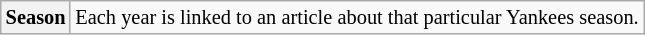<table class="wikitable plainrowheaders" style="font-size:85%">
<tr>
<th scope="row" style="text-align:center"><strong>Season</strong></th>
<td>Each year is linked to an article about that particular Yankees season.<br></td>
</tr>
</table>
